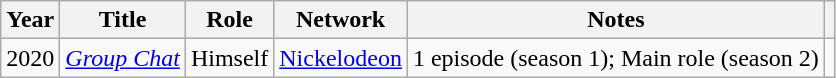<table | class="wikitable sortable plainrowheaders">
<tr>
<th scope="col">Year</th>
<th scope="col">Title</th>
<th scope="col">Role</th>
<th scope="col">Network</th>
<th scope="col" class="unsortable">Notes</th>
<th scope="col" class="unsortable"></th>
</tr>
<tr>
<td>2020</td>
<td><em><a href='#'>Group Chat</a></em></td>
<td>Himself</td>
<td><a href='#'>Nickelodeon</a></td>
<td>1 episode (season 1); Main role (season 2)</td>
<td style="text-align:center;"></td>
</tr>
</table>
